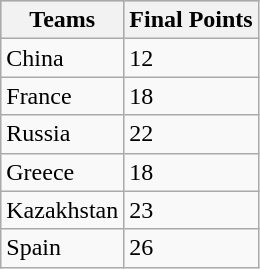<table class="wikitable sortable">
<tr style="background:#b0c4de; text-align:center;">
<th>Teams</th>
<th>Final Points</th>
</tr>
<tr>
<td>China</td>
<td>12</td>
</tr>
<tr>
<td>France</td>
<td>18</td>
</tr>
<tr>
<td>Russia</td>
<td>22</td>
</tr>
<tr>
<td>Greece</td>
<td>18</td>
</tr>
<tr>
<td>Kazakhstan</td>
<td>23</td>
</tr>
<tr>
<td>Spain</td>
<td>26</td>
</tr>
</table>
